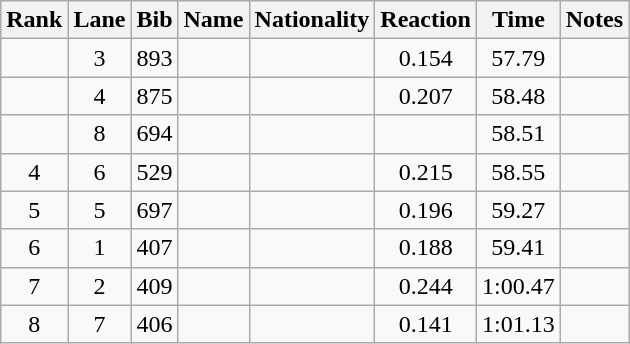<table class="wikitable sortable" style="text-align:center">
<tr>
<th>Rank</th>
<th>Lane</th>
<th>Bib</th>
<th>Name</th>
<th>Nationality</th>
<th>Reaction</th>
<th>Time</th>
<th>Notes</th>
</tr>
<tr>
<td></td>
<td>3</td>
<td>893</td>
<td align=left></td>
<td align=left></td>
<td>0.154</td>
<td>57.79</td>
<td></td>
</tr>
<tr>
<td></td>
<td>4</td>
<td>875</td>
<td align=left></td>
<td align=left></td>
<td>0.207</td>
<td>58.48</td>
<td></td>
</tr>
<tr>
<td></td>
<td>8</td>
<td>694</td>
<td align=left></td>
<td align=left></td>
<td></td>
<td>58.51</td>
<td></td>
</tr>
<tr>
<td>4</td>
<td>6</td>
<td>529</td>
<td align=left></td>
<td align=left></td>
<td>0.215</td>
<td>58.55</td>
<td></td>
</tr>
<tr>
<td>5</td>
<td>5</td>
<td>697</td>
<td align=left></td>
<td align=left></td>
<td>0.196</td>
<td>59.27</td>
<td></td>
</tr>
<tr>
<td>6</td>
<td>1</td>
<td>407</td>
<td align=left></td>
<td align=left></td>
<td>0.188</td>
<td>59.41</td>
<td></td>
</tr>
<tr>
<td>7</td>
<td>2</td>
<td>409</td>
<td align=left></td>
<td align=left></td>
<td>0.244</td>
<td>1:00.47</td>
<td></td>
</tr>
<tr>
<td>8</td>
<td>7</td>
<td>406</td>
<td align=left></td>
<td align=left></td>
<td>0.141</td>
<td>1:01.13</td>
<td></td>
</tr>
</table>
